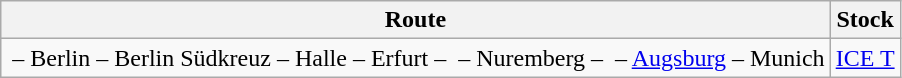<table class="wikitable">
<tr>
<th>Route</th>
<th>Stock</th>
</tr>
<tr>
<td> – Berlin – Berlin Südkreuz – Halle – Erfurt –  – Nuremberg –  – <a href='#'>Augsburg</a> – Munich</td>
<td align=center><a href='#'>ICE T</a></td>
</tr>
</table>
